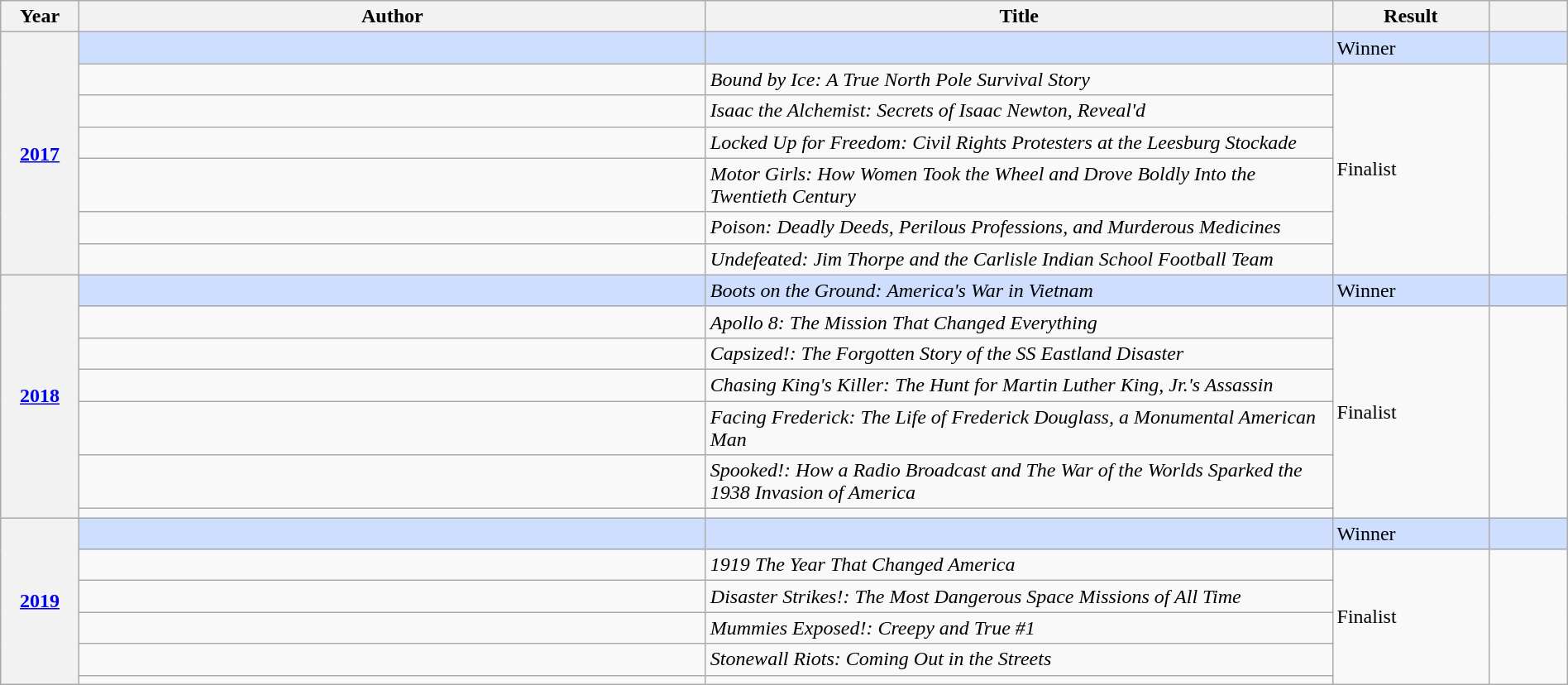<table class="wikitable sortable mw-collapsible" width="100%">
<tr>
<th scope=col width="5%">Year</th>
<th scope=col width="40%">Author</th>
<th scope=col width="40%">Title</th>
<th scope=col width="10%">Result</th>
<th scope=col width="5%" class="unsortable"></th>
</tr>
<tr style="background:#cddeff">
<th scope=row rowspan="7"><a href='#'>2017</a></th>
<td></td>
<td></td>
<td>Winner</td>
<td></td>
</tr>
<tr>
<td></td>
<td><em>Bound by Ice: A True North Pole Survival Story</em></td>
<td rowspan="6">Finalist</td>
<td rowspan="6"></td>
</tr>
<tr>
<td></td>
<td><em>Isaac the Alchemist: Secrets of Isaac Newton, Reveal'd</em></td>
</tr>
<tr>
<td></td>
<td><em>Locked Up for Freedom: Civil Rights Protesters at the Leesburg Stockade</em></td>
</tr>
<tr>
<td></td>
<td><em>Motor Girls: How Women Took the Wheel and Drove Boldly Into the Twentieth Century</em></td>
</tr>
<tr>
<td></td>
<td><em>Poison: Deadly Deeds, Perilous Professions, and Murderous Medicines</em></td>
</tr>
<tr>
<td></td>
<td><em>Undefeated: Jim Thorpe and the Carlisle Indian School Football Team</em></td>
</tr>
<tr style="background:#cddeff">
<th scope=row rowspan="7"><a href='#'>2018</a></th>
<td></td>
<td><em>Boots on the Ground: America's War in Vietnam</em></td>
<td>Winner</td>
<td></td>
</tr>
<tr>
<td></td>
<td><em>Apollo 8: The Mission That Changed Everything</em></td>
<td rowspan="6">Finalist</td>
<td rowspan="6"></td>
</tr>
<tr>
<td></td>
<td><em>Capsized!: The Forgotten Story of the SS Eastland Disaster</em></td>
</tr>
<tr>
<td></td>
<td><em>Chasing King's Killer: The Hunt for Martin Luther King, Jr.'s Assassin</em></td>
</tr>
<tr>
<td></td>
<td><em>Facing Frederick: The Life of Frederick Douglass, a Monumental American Man</em></td>
</tr>
<tr>
<td></td>
<td><em>Spooked!: How a Radio Broadcast and The War of the Worlds Sparked the 1938 Invasion of America</em></td>
</tr>
<tr>
<td></td>
<td></td>
</tr>
<tr style="background:#cddeff">
<th scope=row rowspan="6"><a href='#'>2019</a></th>
<td></td>
<td></td>
<td>Winner</td>
<td></td>
</tr>
<tr>
<td></td>
<td><em>1919 The Year That Changed America</em></td>
<td rowspan="5">Finalist</td>
<td rowspan="5"></td>
</tr>
<tr>
<td></td>
<td><em>Disaster Strikes!: The Most Dangerous Space Missions of All Time</em></td>
</tr>
<tr>
<td></td>
<td><em>Mummies Exposed!: Creepy and True #1</em></td>
</tr>
<tr>
<td></td>
<td><em>Stonewall Riots: Coming Out in the Streets</em></td>
</tr>
<tr>
<td></td>
<td></td>
</tr>
</table>
